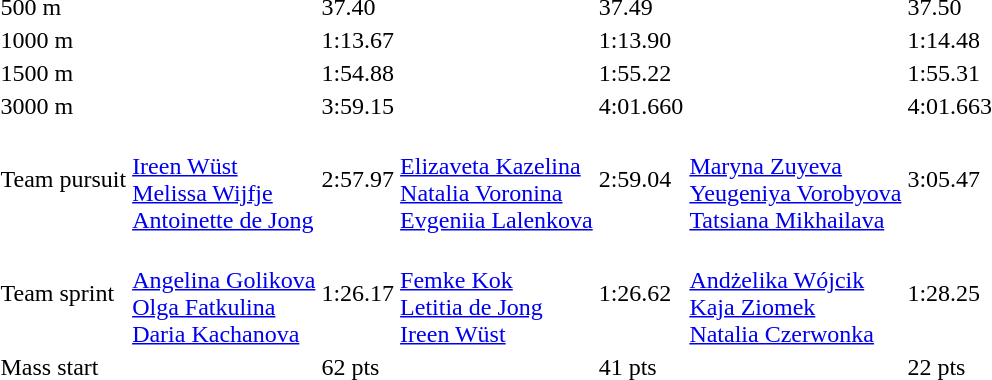<table>
<tr>
<td>500 m<br></td>
<td></td>
<td>37.40</td>
<td></td>
<td>37.49</td>
<td></td>
<td>37.50</td>
</tr>
<tr>
<td>1000 m<br></td>
<td></td>
<td>1:13.67</td>
<td></td>
<td>1:13.90</td>
<td></td>
<td>1:14.48</td>
</tr>
<tr>
<td>1500 m<br></td>
<td></td>
<td>1:54.88</td>
<td></td>
<td>1:55.22</td>
<td></td>
<td>1:55.31</td>
</tr>
<tr>
<td>3000 m<br></td>
<td></td>
<td>3:59.15</td>
<td></td>
<td>4:01.660</td>
<td></td>
<td>4:01.663</td>
</tr>
<tr>
<td>Team pursuit<br></td>
<td><br><a href='#'>Ireen Wüst</a><br><a href='#'>Melissa Wijfje</a><br><a href='#'>Antoinette de Jong</a></td>
<td>2:57.97</td>
<td><br><a href='#'>Elizaveta Kazelina</a><br><a href='#'>Natalia Voronina</a><br><a href='#'>Evgeniia Lalenkova</a></td>
<td>2:59.04</td>
<td><br><a href='#'>Maryna Zuyeva</a><br><a href='#'>Yeugeniya Vorobyova</a><br><a href='#'>Tatsiana Mikhailava</a></td>
<td>3:05.47</td>
</tr>
<tr>
<td>Team sprint<br></td>
<td><br><a href='#'>Angelina Golikova</a><br><a href='#'>Olga Fatkulina</a><br><a href='#'>Daria Kachanova</a></td>
<td>1:26.17</td>
<td><br><a href='#'>Femke Kok</a><br><a href='#'>Letitia de Jong</a><br><a href='#'>Ireen Wüst</a></td>
<td>1:26.62</td>
<td><br><a href='#'>Andżelika Wójcik</a><br><a href='#'>Kaja Ziomek</a><br><a href='#'>Natalia Czerwonka</a></td>
<td>1:28.25</td>
</tr>
<tr>
<td>Mass start<br></td>
<td></td>
<td>62 pts</td>
<td></td>
<td>41 pts</td>
<td></td>
<td>22 pts</td>
</tr>
</table>
